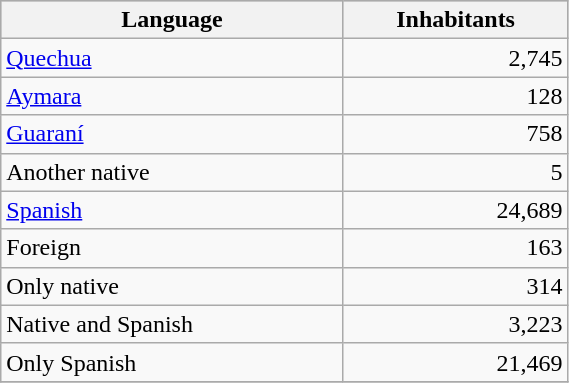<table class="wikitable" border="1" style="width:30%;" border="1">
<tr bgcolor=silver>
<th><strong>Language</strong></th>
<th><strong>Inhabitants</strong></th>
</tr>
<tr>
<td><a href='#'>Quechua</a></td>
<td align="right">2,745</td>
</tr>
<tr>
<td><a href='#'>Aymara</a></td>
<td align="right">128</td>
</tr>
<tr>
<td><a href='#'>Guaraní</a></td>
<td align="right">758</td>
</tr>
<tr>
<td>Another native</td>
<td align="right">5</td>
</tr>
<tr>
<td><a href='#'>Spanish</a></td>
<td align="right">24,689</td>
</tr>
<tr>
<td>Foreign</td>
<td align="right">163</td>
</tr>
<tr>
<td>Only native</td>
<td align="right">314</td>
</tr>
<tr>
<td>Native and Spanish</td>
<td align="right">3,223</td>
</tr>
<tr>
<td>Only Spanish</td>
<td align="right">21,469</td>
</tr>
<tr>
</tr>
</table>
